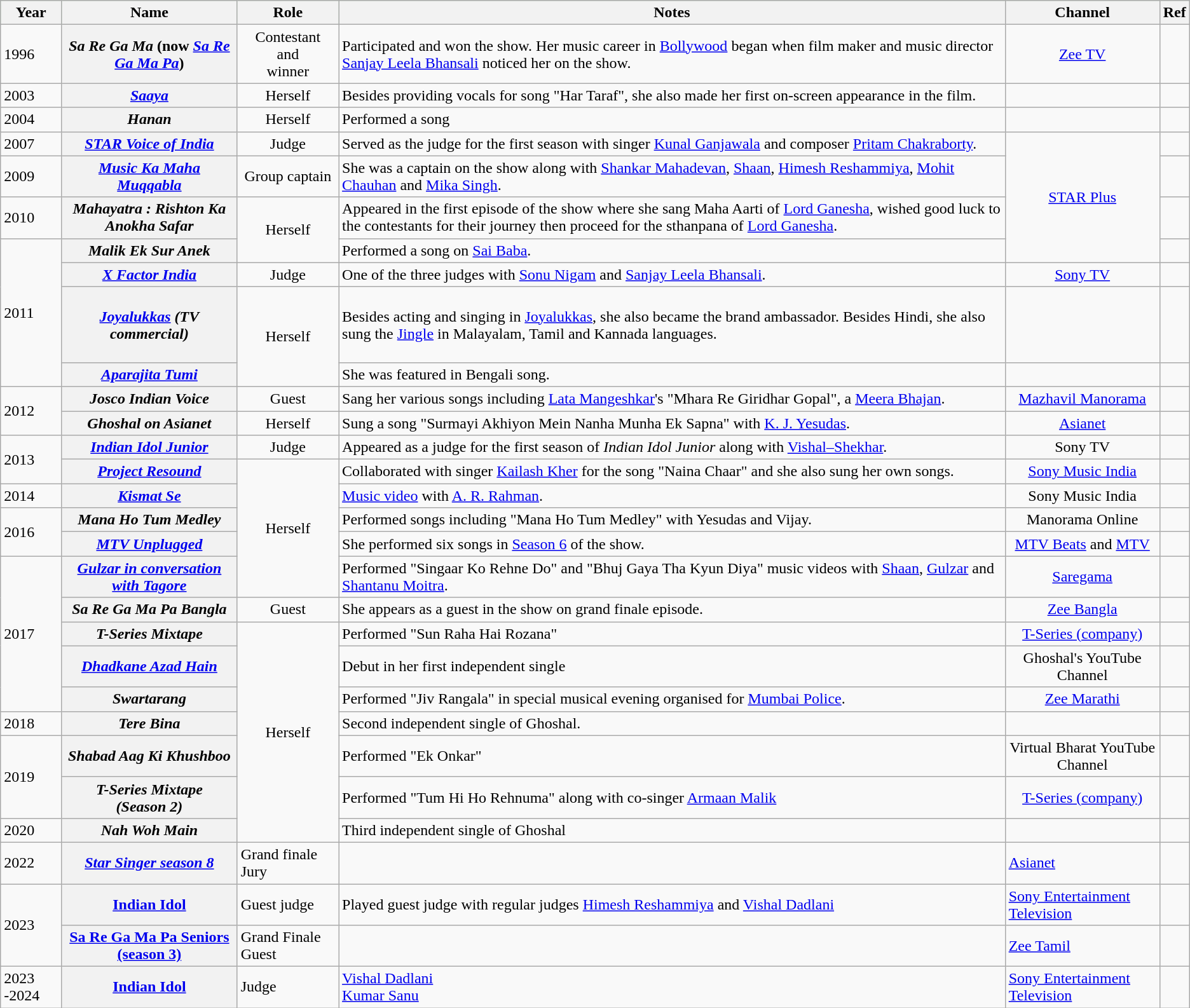<table class="wikitable sortable">
<tr style="background:#cfc; text-align:center;">
<th class="sortable">Year</th>
<th class="sortable">Name</th>
<th class="sortable">Role</th>
<th class="sortable">Notes</th>
<th class="sortable">Channel</th>
<th class="sortable">Ref</th>
</tr>
<tr>
<td>1996</td>
<th><em>Sa Re Ga Ma</em> (now <em><a href='#'>Sa Re Ga Ma Pa</a></em>)</th>
<td style="text-align:center;">Contestant <br>and <br>winner</td>
<td>Participated and won the show. Her music career in <a href='#'>Bollywood</a> began when film maker and music director <a href='#'>Sanjay Leela Bhansali</a> noticed her on the show.</td>
<td style="text-align:center;"><a href='#'>Zee TV</a></td>
<td style="text-align:center;"></td>
</tr>
<tr>
<td>2003</td>
<th><em><a href='#'>Saaya</a></em></th>
<td style="text-align:center;">Herself</td>
<td>Besides providing vocals for song "Har Taraf", she also made her first on-screen appearance in the film.</td>
<td></td>
<td style="text-align:center;"><br></td>
</tr>
<tr>
<td>2004</td>
<th><em>Hanan</em></th>
<td style="text-align:center;">Herself</td>
<td>Performed a song</td>
<td></td>
<td></td>
</tr>
<tr>
<td>2007</td>
<th><em><a href='#'>STAR Voice of India</a></em></th>
<td style="text-align:center;">Judge</td>
<td>Served as the judge for the first season with singer <a href='#'>Kunal Ganjawala</a> and composer <a href='#'>Pritam Chakraborty</a>.</td>
<td rowspan="4" style="text-align:center;"><a href='#'>STAR Plus</a></td>
<td style="text-align:center;"></td>
</tr>
<tr>
<td>2009</td>
<th><em><a href='#'>Music Ka Maha Muqqabla</a></em></th>
<td style="text-align:center;">Group captain</td>
<td>She was a captain on the show along with <a href='#'>Shankar Mahadevan</a>, <a href='#'>Shaan</a>, <a href='#'>Himesh Reshammiya</a>, <a href='#'>Mohit Chauhan</a> and <a href='#'>Mika Singh</a>.</td>
<td style="text-align:center;"></td>
</tr>
<tr>
<td>2010</td>
<th><em>Mahayatra : Rishton Ka Anokha Safar</em></th>
<td rowspan="2" style="text-align:center;">Herself</td>
<td>Appeared in the first episode of the show where she sang Maha Aarti of <a href='#'>Lord Ganesha</a>, wished good luck to the contestants for their journey then proceed for the sthanpana of <a href='#'>Lord Ganesha</a>.</td>
<td style="text-align:center;"></td>
</tr>
<tr>
<td rowspan='4'>2011</td>
<th><em>Malik Ek Sur Anek</em></th>
<td>Performed a song on <a href='#'>Sai Baba</a>.</td>
<td style="text-align:center;"><br></td>
</tr>
<tr>
<th><em><a href='#'>X Factor India</a></em></th>
<td style="text-align:center;">Judge</td>
<td>One of the three judges with <a href='#'>Sonu Nigam</a> and <a href='#'>Sanjay Leela Bhansali</a>.</td>
<td style="text-align:center;"><a href='#'>Sony TV</a></td>
<td style="text-align:center;"></td>
</tr>
<tr>
<th><em><a href='#'>Joyalukkas</a> (TV commercial)</em></th>
<td rowspan='2' style="text-align:center;">Herself</td>
<td>Besides acting and singing in <a href='#'>Joyalukkas</a>, she also became the brand ambassador. Besides Hindi, she also sung the <a href='#'>Jingle</a> in Malayalam, Tamil and Kannada languages.</td>
<td></td>
<td style="text-align:center;"><br><br><br><br></td>
</tr>
<tr>
<th><em><a href='#'>Aparajita Tumi</a></em></th>
<td>She was featured in Bengali song.</td>
<td></td>
<td style="text-align:center;"><br></td>
</tr>
<tr>
<td rowspan="2">2012</td>
<th><em>Josco Indian Voice</em></th>
<td style="text-align:center;">Guest</td>
<td>Sang her various songs including <a href='#'>Lata Mangeshkar</a>'s "Mhara Re Giridhar Gopal", a <a href='#'>Meera Bhajan</a>.</td>
<td style="text-align:center;"><a href='#'>Mazhavil Manorama</a></td>
<td style="text-align:center;"></td>
</tr>
<tr>
<th><em>Ghoshal on Asianet</em></th>
<td style="text-align:center;">Herself</td>
<td>Sung a song "Surmayi Akhiyon Mein Nanha Munha Ek Sapna" with <a href='#'>K. J. Yesudas</a>.</td>
<td style="text-align:center;"><a href='#'>Asianet</a></td>
<td style="text-align:center;"><br></td>
</tr>
<tr>
<td rowspan="2">2013</td>
<th><em><a href='#'>Indian Idol Junior</a></em></th>
<td style="text-align:center;">Judge</td>
<td>Appeared as a judge for the first season of <em>Indian Idol Junior</em> along with <a href='#'>Vishal–Shekhar</a>.</td>
<td style="text-align:center;">Sony TV</td>
<td style="text-align:center;"><br></td>
</tr>
<tr>
<th><em><a href='#'>Project Resound</a></em></th>
<td style="text-align:center;" rowspan="5">Herself</td>
<td>Collaborated with singer <a href='#'>Kailash Kher</a> for the song "Naina Chaar" and she also sung her own songs.</td>
<td style="text-align:center;"><a href='#'>Sony Music India</a></td>
<td style="text-align:center;"></td>
</tr>
<tr>
<td>2014</td>
<th><em><a href='#'>Kismat Se</a></em></th>
<td><a href='#'>Music video</a> with <a href='#'>A. R. Rahman</a>.</td>
<td style="text-align:center;">Sony Music India</td>
<td style="text-align:center;"></td>
</tr>
<tr>
<td rowspan="2">2016</td>
<th><em>Mana Ho Tum Medley</em></th>
<td>Performed songs including "Mana Ho Tum Medley" with Yesudas and Vijay.</td>
<td style="text-align:center;">Manorama Online</td>
<td style="text-align:center;"></td>
</tr>
<tr>
<th><em><a href='#'>MTV Unplugged</a></em></th>
<td>She performed six songs in <a href='#'>Season 6</a> of the show.</td>
<td style="text-align:center;"><a href='#'>MTV Beats</a> and <a href='#'>MTV</a></td>
<td style="text-align:center;"></td>
</tr>
<tr>
<td rowspan="5">2017</td>
<th><em><a href='#'>Gulzar in conversation with Tagore</a></em></th>
<td>Performed "Singaar Ko Rehne Do" and "Bhuj Gaya Tha Kyun Diya" music videos with <a href='#'>Shaan</a>, <a href='#'>Gulzar</a> and <a href='#'>Shantanu Moitra</a>.</td>
<td style="text-align:center;"><a href='#'>Saregama</a></td>
<td style="text-align:center;"><br></td>
</tr>
<tr>
<th><em>Sa Re Ga Ma Pa Bangla</em></th>
<td style="text-align:center;">Guest</td>
<td>She appears as a guest in the show on grand finale episode.</td>
<td style="text-align:center;"><a href='#'>Zee Bangla</a></td>
<td style="text-align:center;"></td>
</tr>
<tr>
<th><em>T-Series Mixtape</em></th>
<td rowspan="7" style="text-align:center;">Herself</td>
<td>Performed "Sun Raha Hai Rozana"</td>
<td style="text-align:center;"><a href='#'>T-Series (company)</a></td>
<td style="text-align:center;"></td>
</tr>
<tr>
<th><em><a href='#'>Dhadkane Azad Hain</a></em></th>
<td>Debut in her first independent single</td>
<td style="text-align:center;">Ghoshal's YouTube Channel</td>
<td style="text-align:center;"><br></td>
</tr>
<tr>
<th><em>Swartarang</em></th>
<td>Performed "Jiv Rangala" in special musical evening organised for <a href='#'>Mumbai Police</a>.</td>
<td style="text-align:center;"><a href='#'>Zee Marathi</a></td>
<td style="text-align:center;"></td>
</tr>
<tr>
<td>2018</td>
<th><em>Tere Bina</em></th>
<td>Second independent single of Ghoshal.</td>
<td style="text-align:center;"></td>
<td style="text-align:center;"></td>
</tr>
<tr>
<td rowspan="2">2019</td>
<th><em>Shabad Aag Ki Khushboo</em></th>
<td>Performed "Ek Onkar"</td>
<td style="text-align:center;">Virtual Bharat YouTube Channel</td>
<td style="text-align:center;"></td>
</tr>
<tr>
<th><em>T-Series Mixtape</em><br><em>(Season 2)</em></th>
<td>Performed "Tum Hi Ho Rehnuma" along with co-singer <a href='#'>Armaan Malik</a></td>
<td style="text-align:center;"><a href='#'>T-Series (company)</a></td>
<td style="text-align:center;"></td>
</tr>
<tr>
<td>2020</td>
<th><em>Nah Woh Main</em></th>
<td>Third independent single of Ghoshal</td>
<td style="text-align:center;"></td>
<td style="text-align:center;"></td>
</tr>
<tr>
<td>2022</td>
<th><em><a href='#'>Star Singer season 8</a></em></th>
<td>Grand finale Jury</td>
<td></td>
<td><a href='#'>Asianet</a></td>
<td></td>
</tr>
<tr>
<td rowspan="2">2023</td>
<th><a href='#'>Indian Idol</a></th>
<td>Guest judge</td>
<td>Played guest judge with regular judges <a href='#'>Himesh Reshammiya</a> and <a href='#'>Vishal Dadlani</a></td>
<td><a href='#'>Sony Entertainment Television</a></td>
<td></td>
</tr>
<tr>
<th><a href='#'>Sa Re Ga Ma Pa Seniors (season 3)</a></th>
<td>Grand Finale Guest</td>
<td></td>
<td><a href='#'>Zee Tamil</a></td>
<td></td>
</tr>
<tr>
<td>2023 -2024</td>
<th><a href='#'>Indian Idol</a></th>
<td>Judge</td>
<td><a href='#'>Vishal Dadlani</a><br><a href='#'>Kumar Sanu</a></td>
<td><a href='#'>Sony Entertainment Television</a></td>
<td></td>
</tr>
</table>
